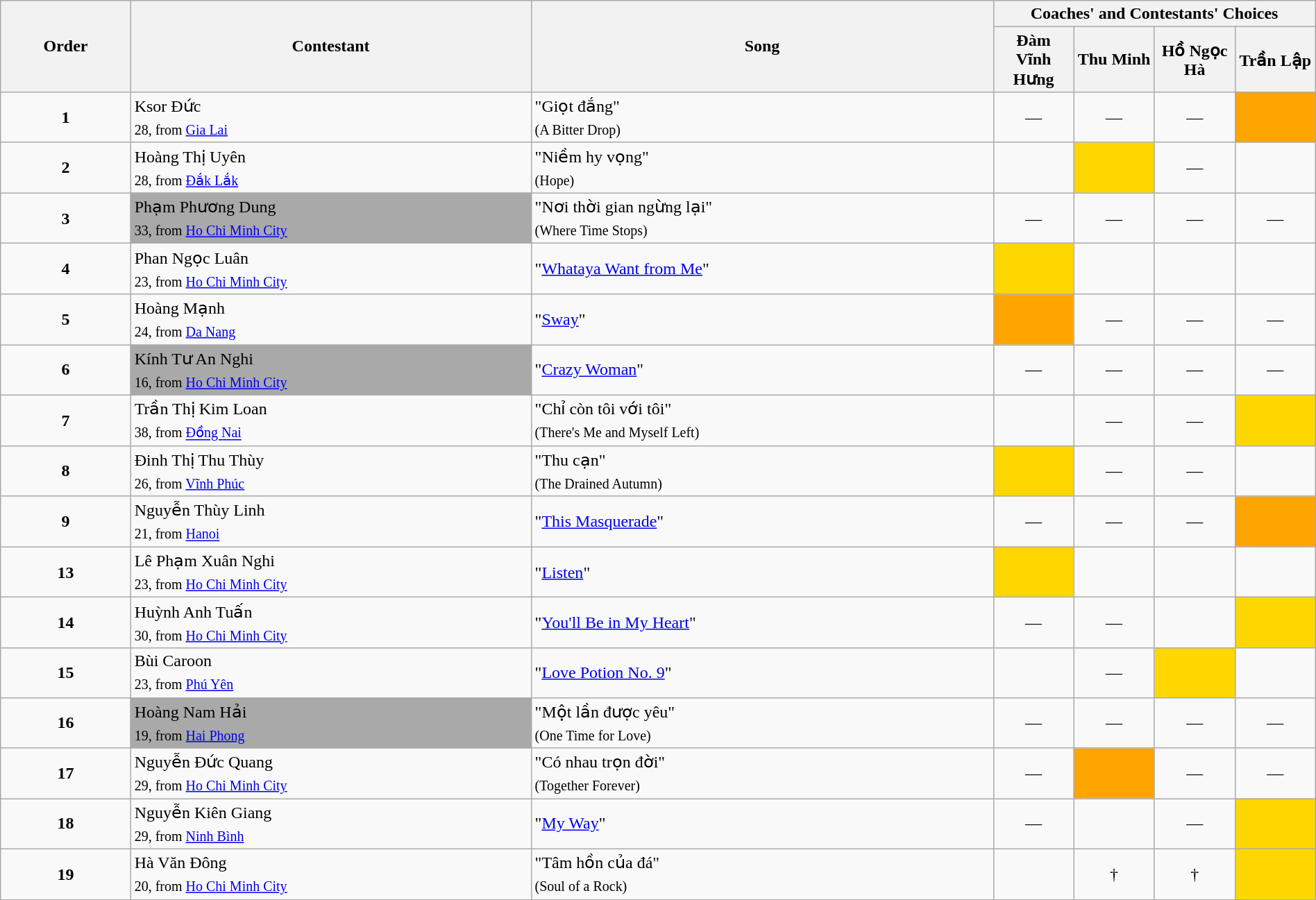<table class="wikitable" style="width:100%;">
<tr>
<th rowspan=2>Order</th>
<th rowspan=2>Contestant</th>
<th rowspan=2>Song</th>
<th colspan=4>Coaches' and Contestants' Choices</th>
</tr>
<tr>
<th width="70">Đàm Vĩnh Hưng</th>
<th width="70">Thu Minh</th>
<th width="70">Hồ Ngọc Hà</th>
<th width="70">Trần Lập</th>
</tr>
<tr>
<td align="center"><strong>1</strong></td>
<td>Ksor Đức<br><sub>28, from <a href='#'>Gia Lai</a></sub></td>
<td>"Giọt đắng"<br><sub>(A Bitter Drop)</sub></td>
<td align="center">—</td>
<td align="center">—</td>
<td align="center">—</td>
<td style="background:orange;text-align:center;"></td>
</tr>
<tr>
<td align="center"><strong>2</strong></td>
<td>Hoàng Thị Uyên<br><sub>28, from <a href='#'>Đắk Lắk</a></sub></td>
<td>"Niềm hy vọng"<br><sub>(Hope)</sub></td>
<td style="text-align:center;"></td>
<td style="background:gold;text-align:center;"></td>
<td align="center">—</td>
<td style="text-align:center;"></td>
</tr>
<tr>
<td align="center"><strong>3</strong></td>
<td style="background:darkgrey;text-align:left;">Phạm Phương Dung<br><sub>33, from <a href='#'>Ho Chi Minh City</a></sub></td>
<td>"Nơi thời gian ngừng lại"<br><sub>(Where Time Stops)</sub></td>
<td align="center">—</td>
<td align="center">—</td>
<td align="center">—</td>
<td align="center">—</td>
</tr>
<tr>
<td align="center"><strong>4</strong></td>
<td>Phan Ngọc Luân<br><sub>23, from <a href='#'>Ho Chi Minh City</a></sub></td>
<td>"<a href='#'>Whataya Want from Me</a>"</td>
<td style="background:gold;text-align:center;"></td>
<td style="text-align:center;"></td>
<td style="text-align:center;"></td>
<td style="text-align:center;"></td>
</tr>
<tr>
<td align="center"><strong>5</strong></td>
<td>Hoàng Mạnh<br><sub>24, from <a href='#'>Da Nang</a></sub></td>
<td>"<a href='#'>Sway</a>"</td>
<td style="background:orange;text-align:center;"></td>
<td align="center">—</td>
<td align="center">—</td>
<td align="center">—</td>
</tr>
<tr>
<td align="center"><strong>6</strong></td>
<td style="background:darkgrey;text-align:left;">Kính Tư An Nghi<br><sub>16, from <a href='#'>Ho Chi Minh City</a></sub></td>
<td>"<a href='#'>Crazy Woman</a>"</td>
<td align="center">—</td>
<td align="center">—</td>
<td align="center">—</td>
<td align="center">—</td>
</tr>
<tr>
<td align="center"><strong>7</strong></td>
<td>Trần Thị Kim Loan<br><sub>38, from <a href='#'>Đồng Nai</a></sub></td>
<td>"Chỉ còn tôi với tôi"<br><sub>(There's Me and Myself Left)</sub></td>
<td style="text-align:center;"></td>
<td align="center">—</td>
<td align="center">—</td>
<td style="background:gold;text-align:center;"></td>
</tr>
<tr>
<td align="center"><strong>8</strong></td>
<td>Đinh Thị Thu Thùy<br><sub>26, from <a href='#'>Vĩnh Phúc</a></sub></td>
<td>"Thu cạn"<br><sub>(The Drained Autumn)</sub></td>
<td style="background:gold;text-align:center;"></td>
<td align="center">—</td>
<td align="center">—</td>
<td style="text-align:center;"></td>
</tr>
<tr>
<td align="center"><strong>9</strong></td>
<td>Nguyễn Thùy Linh<br><sub>21, from <a href='#'>Hanoi</a></sub></td>
<td>"<a href='#'>This Masquerade</a>"</td>
<td align="center">—</td>
<td align="center">—</td>
<td align="center">—</td>
<td style="background:orange;text-align:center;"></td>
</tr>
<tr>
<td align="center"><strong>13</strong></td>
<td>Lê Phạm Xuân Nghi<br><sub>23, from <a href='#'>Ho Chi Minh City</a></sub></td>
<td>"<a href='#'>Listen</a>"</td>
<td style="background:gold;text-align:center;"></td>
<td style="text-align:center;"></td>
<td style="text-align:center;"></td>
<td style="text-align:center;"></td>
</tr>
<tr>
<td align="center"><strong>14</strong></td>
<td>Huỳnh Anh Tuấn<br><sub>30, from <a href='#'>Ho Chi Minh City</a></sub></td>
<td>"<a href='#'>You'll Be in My Heart</a>"</td>
<td align="center">—</td>
<td align="center">—</td>
<td style="text-align:center;"></td>
<td style="background:gold;text-align:center;"></td>
</tr>
<tr>
<td align="center"><strong>15</strong></td>
<td>Bùi Caroon<br><sub>23, from <a href='#'>Phú Yên</a></sub></td>
<td>"<a href='#'>Love Potion No. 9</a>"</td>
<td style="text-align:center;"></td>
<td align="center">—</td>
<td style="background:gold;text-align:center;"></td>
<td style="text-align:center;"></td>
</tr>
<tr>
<td align="center"><strong>16</strong></td>
<td style="background:darkgrey;text-align:left;">Hoàng Nam Hải<br><sub>19, from <a href='#'>Hai Phong</a></sub></td>
<td>"Một lần được yêu"<br><sub>(One Time for Love)</sub></td>
<td align="center">—</td>
<td align="center">—</td>
<td align="center">—</td>
<td align="center">—</td>
</tr>
<tr>
<td align="center"><strong>17</strong></td>
<td>Nguyễn Đức Quang<br><sub>29, from <a href='#'>Ho Chi Minh City</a></sub></td>
<td>"Có nhau trọn đời"<br><sub>(Together Forever)</sub></td>
<td align="center">—</td>
<td style="background:orange;text-align:center;"></td>
<td align="center">—</td>
<td align="center">—</td>
</tr>
<tr>
<td align="center"><strong>18</strong></td>
<td>Nguyễn Kiên Giang<br><sub>29, from <a href='#'>Ninh Bình</a></sub></td>
<td>"<a href='#'>My Way</a>"</td>
<td align="center">—</td>
<td style="text-align:center;"></td>
<td align="center">—</td>
<td style="background:gold;text-align:center;"></td>
</tr>
<tr>
<td align="center"><strong>19</strong></td>
<td>Hà Văn Đông<br><sub>20, from <a href='#'>Ho Chi Minh City</a></sub></td>
<td>"Tâm hồn của đá"<br><sub>(Soul of a Rock)</sub></td>
<td style="text-align:center;"></td>
<td style="text-align:center;">†</td>
<td style="text-align:center;">†</td>
<td style="background:gold;text-align:center;"></td>
</tr>
<tr>
</tr>
</table>
